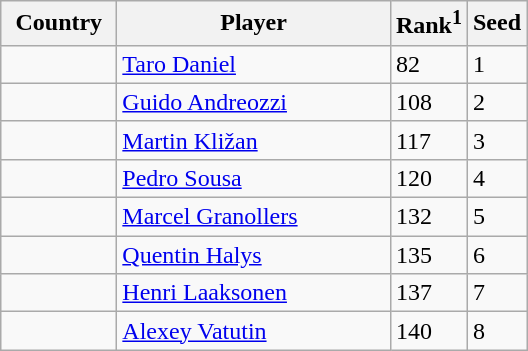<table class="sortable wikitable">
<tr>
<th width="70">Country</th>
<th width="175">Player</th>
<th>Rank<sup>1</sup></th>
<th>Seed</th>
</tr>
<tr>
<td></td>
<td><a href='#'>Taro Daniel</a></td>
<td>82</td>
<td>1</td>
</tr>
<tr>
<td></td>
<td><a href='#'>Guido Andreozzi</a></td>
<td>108</td>
<td>2</td>
</tr>
<tr>
<td></td>
<td><a href='#'>Martin Kližan</a></td>
<td>117</td>
<td>3</td>
</tr>
<tr>
<td></td>
<td><a href='#'>Pedro Sousa</a></td>
<td>120</td>
<td>4</td>
</tr>
<tr>
<td></td>
<td><a href='#'>Marcel Granollers</a></td>
<td>132</td>
<td>5</td>
</tr>
<tr>
<td></td>
<td><a href='#'>Quentin Halys</a></td>
<td>135</td>
<td>6</td>
</tr>
<tr>
<td></td>
<td><a href='#'>Henri Laaksonen</a></td>
<td>137</td>
<td>7</td>
</tr>
<tr>
<td></td>
<td><a href='#'>Alexey Vatutin</a></td>
<td>140</td>
<td>8</td>
</tr>
</table>
